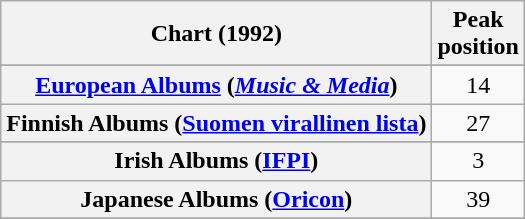<table class="wikitable sortable plainrowheaders" style="text-align:center">
<tr>
<th scope="col">Chart (1992)</th>
<th scope="col">Peak<br>position</th>
</tr>
<tr>
</tr>
<tr>
<th scope="row"><a href='#'>European Albums</a> (<em><a href='#'>Music & Media</a></em>)</th>
<td>14</td>
</tr>
<tr>
<th scope="row">Finnish Albums (<a href='#'>Suomen virallinen lista</a>)</th>
<td>27</td>
</tr>
<tr>
</tr>
<tr>
<th scope="row">Irish Albums (<a href='#'>IFPI</a>)</th>
<td>3</td>
</tr>
<tr>
<th scope="row">Japanese Albums (<a href='#'>Oricon</a>)</th>
<td>39</td>
</tr>
<tr>
</tr>
<tr>
</tr>
<tr>
</tr>
<tr>
</tr>
</table>
